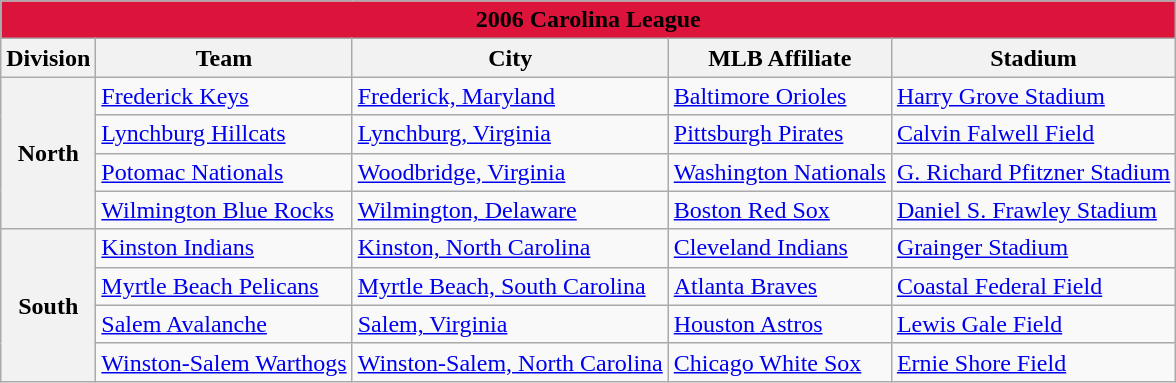<table class="wikitable" style="width:auto">
<tr>
<td bgcolor="#DC143C" align="center" colspan="7"><strong><span>2006 Carolina League</span></strong></td>
</tr>
<tr>
<th>Division</th>
<th>Team</th>
<th>City</th>
<th>MLB Affiliate</th>
<th>Stadium</th>
</tr>
<tr>
<th rowspan="4">North</th>
<td><a href='#'>Frederick Keys</a></td>
<td><a href='#'>Frederick, Maryland</a></td>
<td><a href='#'>Baltimore Orioles</a></td>
<td><a href='#'>Harry Grove Stadium</a></td>
</tr>
<tr>
<td><a href='#'>Lynchburg Hillcats</a></td>
<td><a href='#'>Lynchburg, Virginia</a></td>
<td><a href='#'>Pittsburgh Pirates</a></td>
<td><a href='#'>Calvin Falwell Field</a></td>
</tr>
<tr>
<td><a href='#'>Potomac Nationals</a></td>
<td><a href='#'>Woodbridge, Virginia</a></td>
<td><a href='#'>Washington Nationals</a></td>
<td><a href='#'>G. Richard Pfitzner Stadium</a></td>
</tr>
<tr>
<td><a href='#'>Wilmington Blue Rocks</a></td>
<td><a href='#'>Wilmington, Delaware</a></td>
<td><a href='#'>Boston Red Sox</a></td>
<td><a href='#'>Daniel S. Frawley Stadium</a></td>
</tr>
<tr>
<th rowspan="4">South</th>
<td><a href='#'>Kinston Indians</a></td>
<td><a href='#'>Kinston, North Carolina</a></td>
<td><a href='#'>Cleveland Indians</a></td>
<td><a href='#'>Grainger Stadium</a></td>
</tr>
<tr>
<td><a href='#'>Myrtle Beach Pelicans</a></td>
<td><a href='#'>Myrtle Beach, South Carolina</a></td>
<td><a href='#'>Atlanta Braves</a></td>
<td><a href='#'>Coastal Federal Field</a></td>
</tr>
<tr>
<td><a href='#'>Salem Avalanche</a></td>
<td><a href='#'>Salem, Virginia</a></td>
<td><a href='#'>Houston Astros</a></td>
<td><a href='#'>Lewis Gale Field</a></td>
</tr>
<tr>
<td><a href='#'>Winston-Salem Warthogs</a></td>
<td><a href='#'>Winston-Salem, North Carolina</a></td>
<td><a href='#'>Chicago White Sox</a></td>
<td><a href='#'>Ernie Shore Field</a></td>
</tr>
</table>
